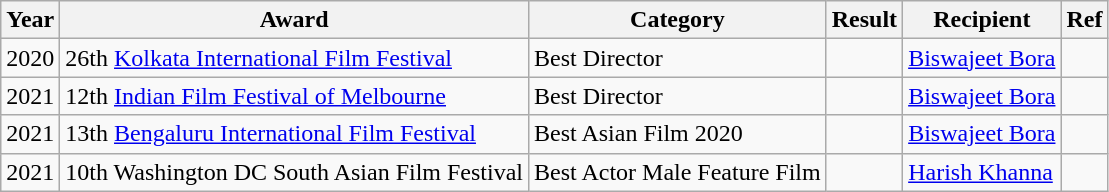<table class="wikitable">
<tr>
<th>Year</th>
<th>Award</th>
<th>Category</th>
<th>Result</th>
<th>Recipient</th>
<th>Ref</th>
</tr>
<tr>
<td>2020</td>
<td>26th <a href='#'>Kolkata International Film Festival</a></td>
<td>Best Director</td>
<td></td>
<td><a href='#'>Biswajeet Bora</a></td>
<td></td>
</tr>
<tr>
<td>2021</td>
<td>12th <a href='#'>Indian Film Festival of Melbourne</a></td>
<td>Best Director</td>
<td></td>
<td><a href='#'>Biswajeet Bora</a></td>
<td></td>
</tr>
<tr>
<td>2021</td>
<td>13th <a href='#'>Bengaluru International Film Festival</a></td>
<td>Best Asian Film 2020</td>
<td></td>
<td><a href='#'>Biswajeet Bora</a></td>
<td></td>
</tr>
<tr>
<td>2021</td>
<td>10th Washington DC South Asian Film Festival</td>
<td>Best Actor Male Feature Film</td>
<td></td>
<td><a href='#'>Harish Khanna</a></td>
<td></td>
</tr>
</table>
